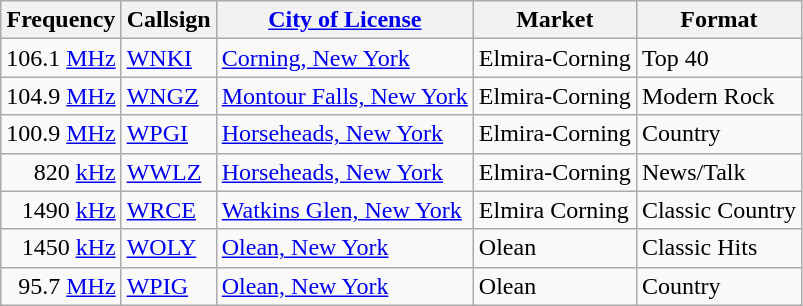<table class="wikitable sortable">
<tr>
<th>Frequency</th>
<th>Callsign</th>
<th><a href='#'>City of License</a></th>
<th>Market</th>
<th>Format</th>
</tr>
<tr>
<td align=right> 106.1 <a href='#'>MHz</a></td>
<td><a href='#'>WNKI</a></td>
<td><a href='#'>Corning, New York</a></td>
<td>Elmira-Corning</td>
<td>Top 40</td>
</tr>
<tr>
<td align=right> 104.9 <a href='#'>MHz</a></td>
<td><a href='#'>WNGZ</a></td>
<td><a href='#'>Montour Falls, New York</a></td>
<td>Elmira-Corning</td>
<td>Modern Rock</td>
</tr>
<tr>
<td align=right> 100.9 <a href='#'>MHz</a></td>
<td><a href='#'>WPGI</a></td>
<td><a href='#'>Horseheads, New York</a></td>
<td>Elmira-Corning</td>
<td>Country</td>
</tr>
<tr>
<td align=right> 820 <a href='#'>kHz</a></td>
<td><a href='#'>WWLZ</a></td>
<td><a href='#'>Horseheads, New York</a></td>
<td>Elmira-Corning</td>
<td>News/Talk</td>
</tr>
<tr>
<td align=right> 1490 <a href='#'>kHz</a></td>
<td><a href='#'>WRCE</a></td>
<td><a href='#'>Watkins Glen, New York</a></td>
<td>Elmira Corning</td>
<td>Classic Country</td>
</tr>
<tr>
<td align=right> 1450 <a href='#'>kHz</a></td>
<td><a href='#'>WOLY</a></td>
<td><a href='#'>Olean, New York</a></td>
<td>Olean</td>
<td>Classic Hits</td>
</tr>
<tr>
<td align=right> 95.7 <a href='#'>MHz</a></td>
<td><a href='#'>WPIG</a></td>
<td><a href='#'>Olean, New York</a></td>
<td>Olean</td>
<td>Country</td>
</tr>
</table>
